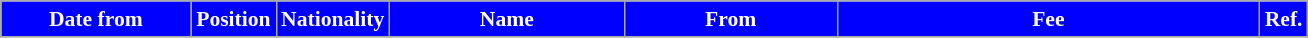<table class="wikitable"  style="text-align:center; font-size:90%; ">
<tr>
<th style="background:#0000FF; color:white; width:120px;">Date from</th>
<th style="background:#0000FF; color:white; width:50px;">Position</th>
<th style="background:#0000FF; color:white; width:50px;">Nationality</th>
<th style="background:#0000FF; color:white; width:150px;">Name</th>
<th style="background:#0000FF; color:white; width:135px;">From</th>
<th style="background:#0000FF; color:white; width:275px;">Fee</th>
<th style="background:#0000FF; color:white; width:25px;">Ref.</th>
</tr>
<tr>
</tr>
</table>
